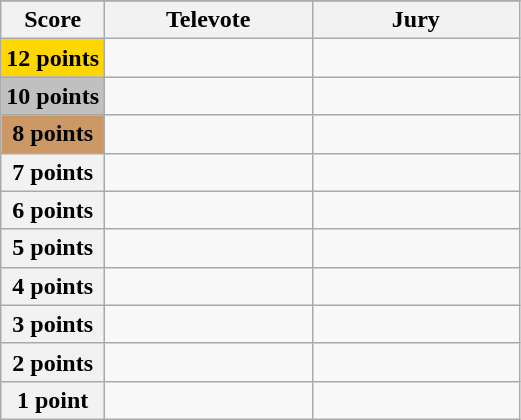<table class="wikitable">
<tr>
</tr>
<tr>
<th scope="col" width="20%">Score</th>
<th scope="col" width="40%">Televote</th>
<th scope="col" width="40%">Jury</th>
</tr>
<tr>
<th scope="row" style="background:gold">12 points</th>
<td></td>
<td></td>
</tr>
<tr>
<th scope="row" style="background:silver">10 points</th>
<td></td>
<td></td>
</tr>
<tr>
<th scope="row" style="background:#CC9966">8 points</th>
<td></td>
<td></td>
</tr>
<tr>
<th scope="row">7 points</th>
<td></td>
<td></td>
</tr>
<tr>
<th scope="row">6 points</th>
<td></td>
<td></td>
</tr>
<tr>
<th scope="row">5 points</th>
<td></td>
<td></td>
</tr>
<tr>
<th scope="row">4 points</th>
<td></td>
<td></td>
</tr>
<tr>
<th scope="row">3 points</th>
<td></td>
<td></td>
</tr>
<tr>
<th scope="row">2 points</th>
<td></td>
<td></td>
</tr>
<tr>
<th scope="row">1 point</th>
<td></td>
<td></td>
</tr>
</table>
